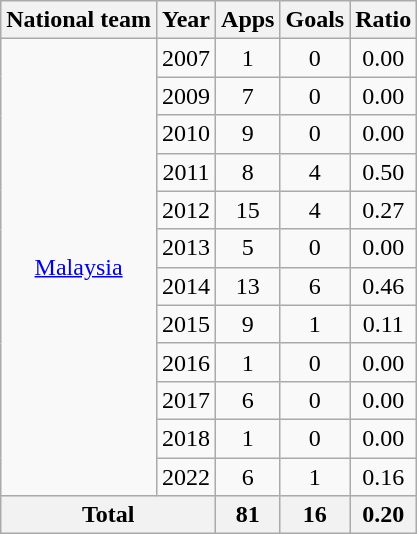<table class=wikitable style="text-align: center;">
<tr>
<th>National team</th>
<th>Year</th>
<th>Apps</th>
<th>Goals</th>
<th>Ratio</th>
</tr>
<tr>
<td rowspan=12><a href='#'>Malaysia</a></td>
<td>2007</td>
<td>1</td>
<td>0</td>
<td>0.00</td>
</tr>
<tr>
<td>2009</td>
<td>7</td>
<td>0</td>
<td>0.00</td>
</tr>
<tr>
<td>2010</td>
<td>9</td>
<td>0</td>
<td>0.00</td>
</tr>
<tr>
<td>2011</td>
<td>8</td>
<td>4</td>
<td>0.50</td>
</tr>
<tr>
<td>2012</td>
<td>15</td>
<td>4</td>
<td>0.27</td>
</tr>
<tr>
<td>2013</td>
<td>5</td>
<td>0</td>
<td>0.00</td>
</tr>
<tr>
<td>2014</td>
<td>13</td>
<td>6</td>
<td>0.46</td>
</tr>
<tr>
<td>2015</td>
<td>9</td>
<td>1</td>
<td>0.11</td>
</tr>
<tr>
<td>2016</td>
<td>1</td>
<td>0</td>
<td>0.00</td>
</tr>
<tr>
<td>2017</td>
<td>6</td>
<td>0</td>
<td>0.00</td>
</tr>
<tr>
<td>2018</td>
<td>1</td>
<td>0</td>
<td>0.00</td>
</tr>
<tr>
<td>2022</td>
<td>6</td>
<td>1</td>
<td>0.16</td>
</tr>
<tr>
<th colspan=2>Total</th>
<th>81</th>
<th>16</th>
<th>0.20</th>
</tr>
</table>
